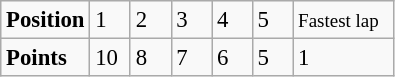<table class="wikitable" style="font-size: 95%;">
<tr>
<td><strong>Position</strong></td>
<td width=20>1</td>
<td width=20>2</td>
<td width=20>3</td>
<td width=20>4</td>
<td width=20>5</td>
<td width=60><small>Fastest lap</small></td>
</tr>
<tr>
<td><strong>Points</strong></td>
<td>10</td>
<td>8</td>
<td>7</td>
<td>6</td>
<td>5</td>
<td>1</td>
</tr>
</table>
